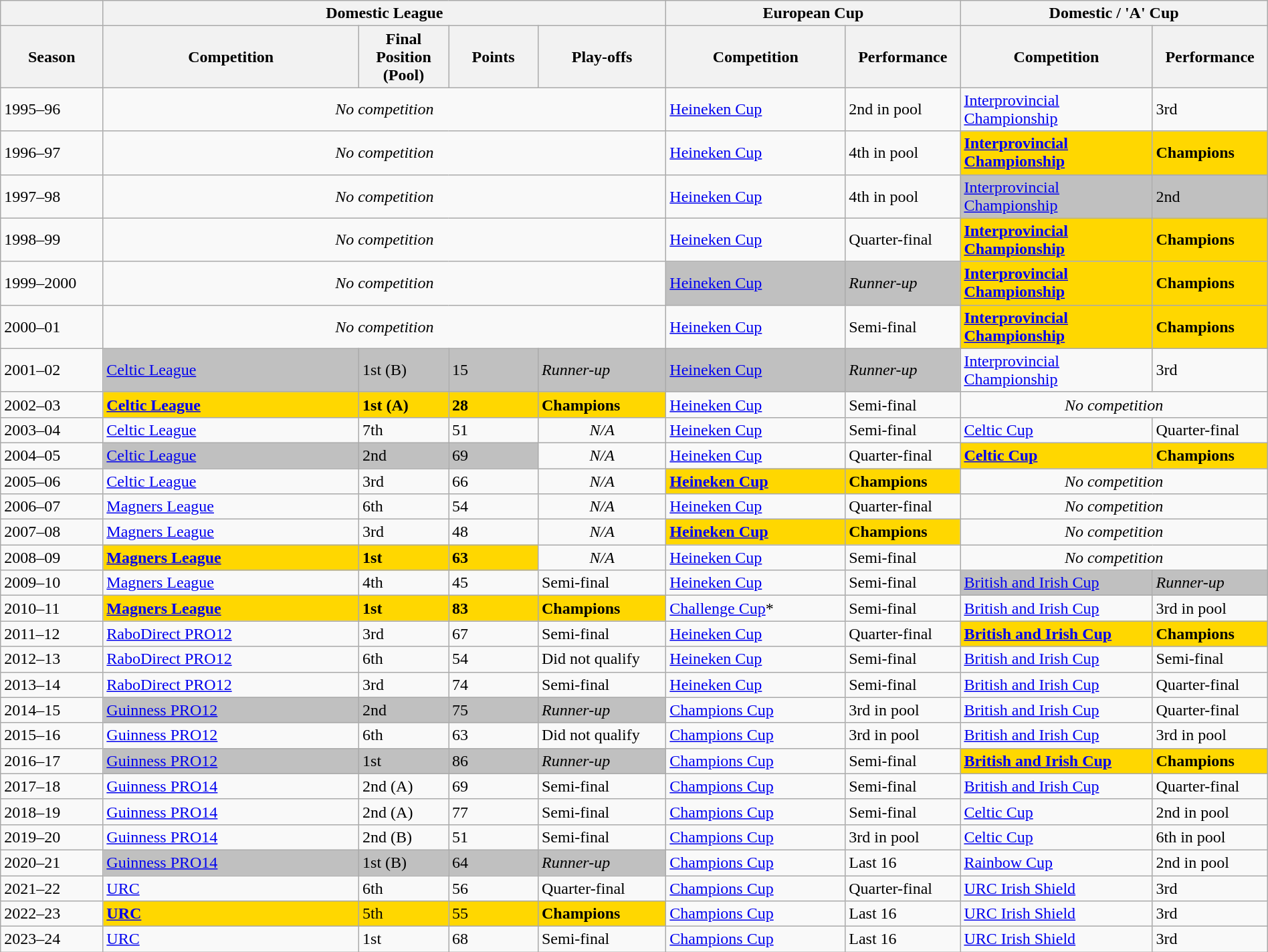<table class="wikitable" style="margin:auto; width:100%;">
<tr>
<th colspan="1"></th>
<th colspan="4">Domestic League</th>
<th colspan="2">European Cup</th>
<th colspan="2">Domestic / 'A' Cup</th>
</tr>
<tr>
<th style="text-align:center; width:8%;">Season</th>
<th style="text-align:center; width:20%;">Competition</th>
<th style="text-align:center; width:7%;">Final Position (Pool)</th>
<th style="text-align:center; width:7%;">Points</th>
<th style="text-align:center; width:10%;">Play-offs</th>
<th style="text-align:center; width:14%;">Competition</th>
<th style="text-align:center; width:9%;">Performance</th>
<th style="text-align:center; width:15%;">Competition</th>
<th style="text-align:center; width:9%;">Performance</th>
</tr>
<tr>
<td>1995–96</td>
<td style="text-align:center" colspan=4><em>No competition</em></td>
<td><a href='#'>Heineken Cup</a></td>
<td>2nd in pool</td>
<td><a href='#'>Interprovincial Championship</a></td>
<td>3rd</td>
</tr>
<tr>
<td>1996–97</td>
<td style="text-align:center" colspan=4><em>No competition</em></td>
<td><a href='#'>Heineken Cup</a></td>
<td>4th in pool</td>
<td style="background: gold"><strong><a href='#'>Interprovincial Championship</a></strong></td>
<td style="background: gold"><strong>Champions</strong></td>
</tr>
<tr>
<td>1997–98</td>
<td style="text-align:center" colspan=4><em>No competition</em></td>
<td><a href='#'>Heineken Cup</a></td>
<td>4th in pool</td>
<td style="background: silver"><a href='#'>Interprovincial Championship</a></td>
<td style="background: silver">2nd</td>
</tr>
<tr>
<td>1998–99</td>
<td style="text-align:center" colspan=4><em>No competition</em></td>
<td><a href='#'>Heineken Cup</a></td>
<td>Quarter-final</td>
<td style="background: gold"><strong><a href='#'>Interprovincial Championship</a></strong></td>
<td style="background: gold"><strong>Champions</strong></td>
</tr>
<tr>
<td>1999–2000</td>
<td style="text-align:center" colspan=4><em>No competition</em></td>
<td style="background: silver"><a href='#'>Heineken Cup</a></td>
<td style="background: silver"><em>Runner-up</em></td>
<td style="background: gold"><strong><a href='#'>Interprovincial Championship</a></strong></td>
<td style="background: gold"><strong>Champions</strong></td>
</tr>
<tr>
<td>2000–01</td>
<td style="text-align:center" colspan=4><em>No competition</em></td>
<td><a href='#'>Heineken Cup</a></td>
<td>Semi-final</td>
<td style="background: gold"><strong><a href='#'>Interprovincial Championship</a></strong></td>
<td style="background: gold"><strong>Champions</strong></td>
</tr>
<tr>
<td>2001–02</td>
<td style="background: silver"><a href='#'>Celtic League</a></td>
<td style="background: silver">1st (B)</td>
<td style="background: silver">15</td>
<td style="background: silver"><em>Runner-up</em></td>
<td style="background: silver"><a href='#'>Heineken Cup</a></td>
<td style="background: silver"><em>Runner-up</em></td>
<td><a href='#'>Interprovincial Championship</a></td>
<td>3rd</td>
</tr>
<tr>
<td>2002–03</td>
<td style="background: gold"><strong><a href='#'>Celtic League</a></strong></td>
<td style="background: gold"><strong>1st (A)</strong></td>
<td style="background: gold"><strong>28</strong></td>
<td style="background: gold"><strong>Champions</strong></td>
<td><a href='#'>Heineken Cup</a></td>
<td>Semi-final</td>
<td style="text-align:center" colspan=2><em>No competition </em></td>
</tr>
<tr>
<td>2003–04</td>
<td><a href='#'>Celtic League</a></td>
<td>7th</td>
<td>51</td>
<td style="text-align:center"><em>N/A</em></td>
<td><a href='#'>Heineken Cup</a></td>
<td>Semi-final</td>
<td><a href='#'>Celtic Cup</a></td>
<td>Quarter-final</td>
</tr>
<tr>
<td>2004–05</td>
<td style="background: silver"><a href='#'>Celtic League</a></td>
<td style="background: silver">2nd</td>
<td style="background: silver">69</td>
<td style="text-align:center"><em>N/A</em></td>
<td><a href='#'>Heineken Cup</a></td>
<td>Quarter-final</td>
<td style="background: gold"><strong><a href='#'>Celtic Cup</a></strong></td>
<td style="background: gold"><strong>Champions</strong></td>
</tr>
<tr>
<td>2005–06</td>
<td><a href='#'>Celtic League</a></td>
<td>3rd</td>
<td>66</td>
<td style="text-align:center"><em>N/A</em></td>
<td style="background: gold"><strong><a href='#'>Heineken Cup</a></strong></td>
<td style="background: gold"><strong>Champions</strong></td>
<td style="text-align:center" colspan=2><em>No competition </em></td>
</tr>
<tr>
<td>2006–07</td>
<td><a href='#'>Magners League</a></td>
<td>6th</td>
<td>54</td>
<td style="text-align:center"><em>N/A</em></td>
<td><a href='#'>Heineken Cup</a></td>
<td>Quarter-final</td>
<td style="text-align:center" colspan=2><em>No competition </em></td>
</tr>
<tr>
<td>2007–08</td>
<td><a href='#'>Magners League</a></td>
<td>3rd</td>
<td>48</td>
<td style="text-align:center"><em>N/A</em></td>
<td style="background: gold"><strong><a href='#'>Heineken Cup</a></strong></td>
<td style="background: gold"><strong>Champions</strong></td>
<td style="text-align:center" colspan=2><em>No competition </em></td>
</tr>
<tr>
<td>2008–09</td>
<td style="background: gold"><strong><a href='#'>Magners League</a></strong></td>
<td style="background: gold"><strong>1st</strong></td>
<td style="background: gold"><strong>63</strong></td>
<td style="text-align:center"><em>N/A</em></td>
<td><a href='#'>Heineken Cup</a></td>
<td>Semi-final</td>
<td style="text-align:center" colspan=2><em>No competition </em></td>
</tr>
<tr>
<td>2009–10</td>
<td><a href='#'>Magners League</a></td>
<td>4th</td>
<td>45</td>
<td>Semi-final</td>
<td><a href='#'>Heineken Cup</a></td>
<td>Semi-final</td>
<td style="background: silver"><a href='#'>British and Irish Cup</a></td>
<td style="background: silver"><em>Runner-up</em></td>
</tr>
<tr>
<td>2010–11</td>
<td style="background: gold"><strong><a href='#'>Magners League</a></strong></td>
<td style="background: gold"><strong>1st</strong></td>
<td style="background: gold"><strong>83</strong></td>
<td style="background: gold"><strong>Champions</strong></td>
<td><a href='#'>Challenge Cup</a>*</td>
<td>Semi-final</td>
<td><a href='#'>British and Irish Cup</a></td>
<td>3rd in pool</td>
</tr>
<tr>
<td>2011–12</td>
<td><a href='#'>RaboDirect PRO12</a></td>
<td>3rd</td>
<td>67</td>
<td>Semi-final</td>
<td><a href='#'>Heineken Cup</a></td>
<td>Quarter-final</td>
<td style="background: gold"><strong><a href='#'>British and Irish Cup</a></strong></td>
<td style="background: gold"><strong>Champions</strong></td>
</tr>
<tr>
<td>2012–13</td>
<td><a href='#'>RaboDirect PRO12</a></td>
<td>6th</td>
<td>54</td>
<td>Did not qualify</td>
<td><a href='#'>Heineken Cup</a></td>
<td>Semi-final</td>
<td><a href='#'>British and Irish Cup</a></td>
<td>Semi-final</td>
</tr>
<tr>
<td>2013–14</td>
<td><a href='#'>RaboDirect PRO12</a></td>
<td>3rd</td>
<td>74</td>
<td>Semi-final</td>
<td><a href='#'>Heineken Cup</a></td>
<td>Semi-final</td>
<td><a href='#'>British and Irish Cup</a></td>
<td>Quarter-final</td>
</tr>
<tr>
<td>2014–15</td>
<td style="background: silver"><a href='#'>Guinness PRO12</a></td>
<td style="background: silver">2nd</td>
<td style="background: silver">75</td>
<td style="background: silver"><em>Runner-up</em></td>
<td><a href='#'>Champions Cup</a></td>
<td>3rd in pool</td>
<td><a href='#'>British and Irish Cup</a></td>
<td>Quarter-final</td>
</tr>
<tr>
<td>2015–16</td>
<td><a href='#'>Guinness PRO12</a></td>
<td>6th</td>
<td>63</td>
<td>Did not qualify</td>
<td><a href='#'>Champions Cup</a></td>
<td>3rd in pool</td>
<td><a href='#'>British and Irish Cup</a></td>
<td>3rd in pool</td>
</tr>
<tr>
<td>2016–17</td>
<td style="background: silver"><a href='#'>Guinness PRO12</a></td>
<td style="background: silver">1st</td>
<td style="background: silver">86</td>
<td style="background: silver"><em>Runner-up</em></td>
<td><a href='#'>Champions Cup</a></td>
<td>Semi-final</td>
<td style="background: gold"><strong><a href='#'>British and Irish Cup</a></strong></td>
<td style="background: gold"><strong>Champions</strong></td>
</tr>
<tr>
<td>2017–18</td>
<td><a href='#'>Guinness PRO14</a></td>
<td>2nd (A)</td>
<td>69</td>
<td>Semi-final</td>
<td><a href='#'>Champions Cup</a></td>
<td>Semi-final</td>
<td><a href='#'>British and Irish Cup</a></td>
<td>Quarter-final</td>
</tr>
<tr>
<td>2018–19</td>
<td><a href='#'>Guinness PRO14</a></td>
<td>2nd (A)</td>
<td>77</td>
<td>Semi-final</td>
<td><a href='#'>Champions Cup</a></td>
<td>Semi-final</td>
<td><a href='#'>Celtic Cup</a></td>
<td>2nd in pool</td>
</tr>
<tr>
<td>2019–20</td>
<td><a href='#'>Guinness PRO14</a></td>
<td>2nd (B)</td>
<td>51</td>
<td>Semi-final</td>
<td><a href='#'>Champions Cup</a></td>
<td>3rd in pool</td>
<td><a href='#'>Celtic Cup</a></td>
<td>6th in pool</td>
</tr>
<tr>
<td>2020–21</td>
<td style="background: silver"><a href='#'>Guinness PRO14</a></td>
<td style="background: silver">1st (B)</td>
<td style="background: silver">64</td>
<td style="background: silver"><em>Runner-up</em></td>
<td><a href='#'>Champions Cup</a></td>
<td>Last 16</td>
<td><a href='#'>Rainbow Cup</a></td>
<td>2nd in pool</td>
</tr>
<tr>
<td>2021–22</td>
<td><a href='#'>URC</a></td>
<td>6th</td>
<td>56</td>
<td>Quarter-final</td>
<td><a href='#'>Champions Cup</a></td>
<td>Quarter-final</td>
<td><a href='#'>URC Irish Shield</a></td>
<td>3rd</td>
</tr>
<tr>
<td>2022–23</td>
<td style="background: gold"><strong><a href='#'>URC</a></strong></td>
<td style="background: gold">5th</td>
<td style="background: gold">55</td>
<td style="background: gold"><strong>Champions</strong></td>
<td><a href='#'>Champions Cup</a></td>
<td>Last 16</td>
<td><a href='#'>URC Irish Shield</a></td>
<td>3rd</td>
</tr>
<tr>
<td>2023–24</td>
<td><a href='#'>URC</a></td>
<td>1st</td>
<td>68</td>
<td>Semi-final</td>
<td><a href='#'>Champions Cup</a></td>
<td>Last 16</td>
<td><a href='#'>URC Irish Shield</a></td>
<td>3rd</td>
</tr>
</table>
